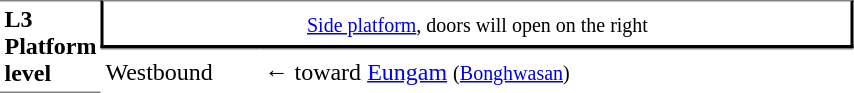<table table border=0 cellspacing=0 cellpadding=3>
<tr>
<td style="border-top:solid 1px gray;border-bottom:solid 1px gray;" width=50 rowspan=10 valign=top><strong>L3<br>Platform level</strong></td>
<td style="border-top:solid 1px gray;border-right:solid 2px black;border-left:solid 2px black;border-bottom:solid 2px black;text-align:center;" colspan=2><small><a href='#'>Side platform</a>, doors will open on the right </small></td>
</tr>
<tr>
<td style="border-bottom:solid 0px gray;border-top:solid 1px gray;" width=100>Westbound</td>
<td style="border-bottom:solid 0px gray;border-top:solid 1px gray;" width=390>←  toward <a href='#'>Eungam</a> <small>(<a href='#'>Bonghwasan</a>)</small></td>
</tr>
</table>
